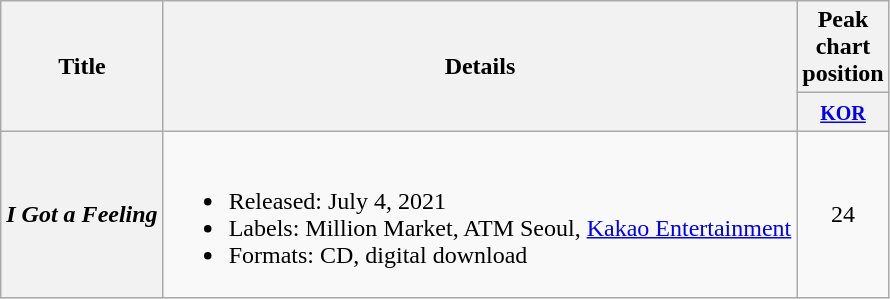<table class="wikitable plainrowheaders">
<tr>
<th rowspan="2">Title</th>
<th rowspan="2">Details</th>
<th>Peak<br>chart<br>position</th>
</tr>
<tr>
<th><a href='#'><small>KOR</small></a><br></th>
</tr>
<tr>
<th scope="row"><em>I Got a Feeling</em></th>
<td><br><ul><li>Released: July 4, 2021</li><li>Labels: Million Market, ATM Seoul, <a href='#'>Kakao Entertainment</a></li><li>Formats: CD, digital download</li></ul></td>
<td align="center">24</td>
</tr>
</table>
